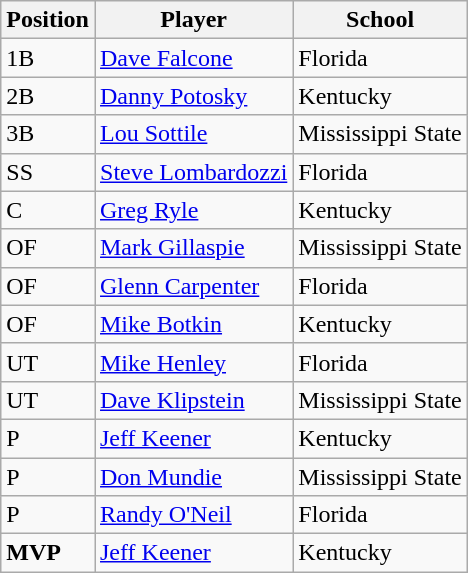<table class="wikitable">
<tr>
<th>Position</th>
<th>Player</th>
<th>School</th>
</tr>
<tr>
<td>1B</td>
<td><a href='#'>Dave Falcone</a></td>
<td>Florida</td>
</tr>
<tr>
<td>2B</td>
<td><a href='#'>Danny Potosky</a></td>
<td>Kentucky</td>
</tr>
<tr>
<td>3B</td>
<td><a href='#'>Lou Sottile</a></td>
<td>Mississippi State</td>
</tr>
<tr>
<td>SS</td>
<td><a href='#'>Steve Lombardozzi</a></td>
<td>Florida</td>
</tr>
<tr>
<td>C</td>
<td><a href='#'>Greg Ryle</a></td>
<td>Kentucky</td>
</tr>
<tr>
<td>OF</td>
<td><a href='#'>Mark Gillaspie</a></td>
<td>Mississippi State</td>
</tr>
<tr>
<td>OF</td>
<td><a href='#'>Glenn Carpenter</a></td>
<td>Florida</td>
</tr>
<tr>
<td>OF</td>
<td><a href='#'>Mike Botkin</a></td>
<td>Kentucky</td>
</tr>
<tr>
<td>UT</td>
<td><a href='#'>Mike Henley</a></td>
<td>Florida</td>
</tr>
<tr>
<td>UT</td>
<td><a href='#'>Dave Klipstein</a></td>
<td>Mississippi State</td>
</tr>
<tr>
<td>P</td>
<td><a href='#'>Jeff Keener</a></td>
<td>Kentucky</td>
</tr>
<tr>
<td>P</td>
<td><a href='#'>Don Mundie</a></td>
<td>Mississippi State</td>
</tr>
<tr>
<td>P</td>
<td><a href='#'>Randy O'Neil</a></td>
<td>Florida</td>
</tr>
<tr>
<td><strong>MVP</strong></td>
<td><a href='#'>Jeff Keener</a></td>
<td>Kentucky</td>
</tr>
</table>
